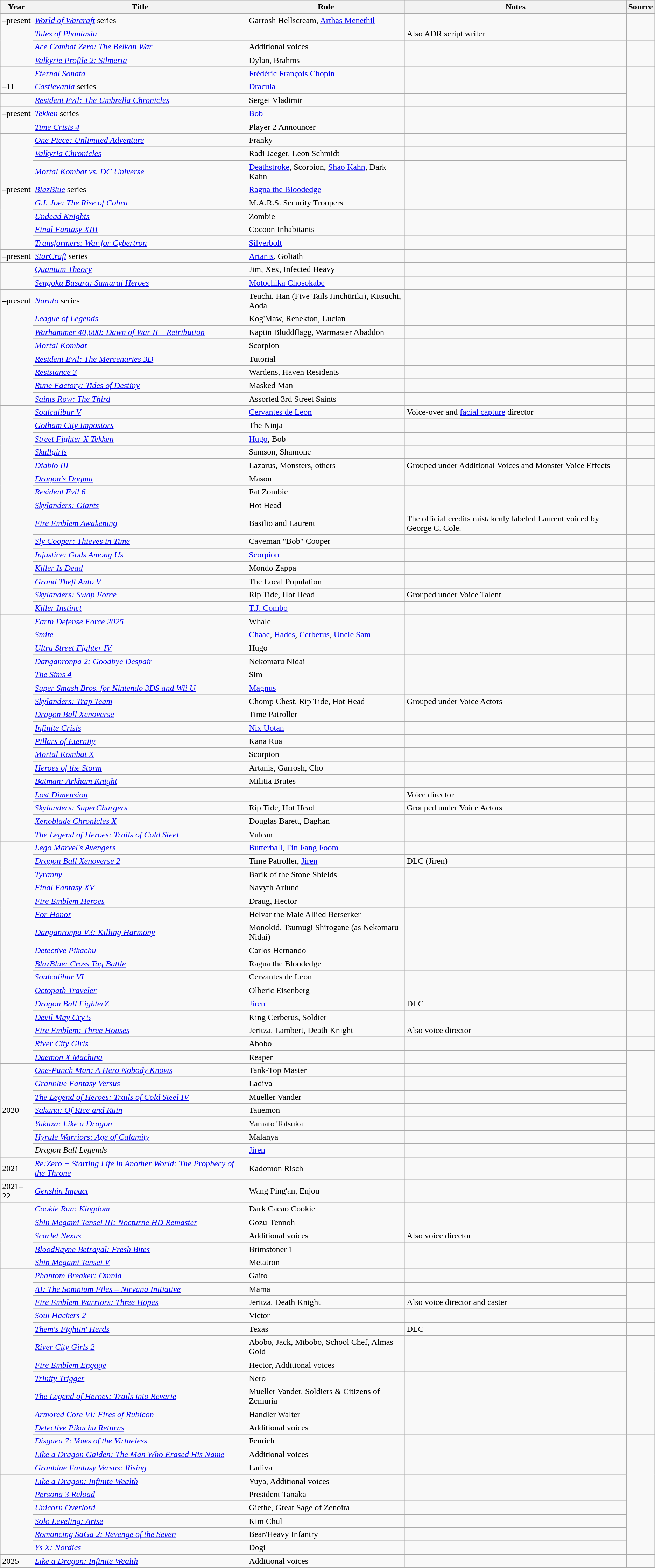<table class="wikitable sortable plainrowheaders">
<tr>
<th>Year</th>
<th>Title</th>
<th>Role</th>
<th>Notes</th>
<th class="unsortable">Source</th>
</tr>
<tr>
<td>–present</td>
<td><em><a href='#'>World of Warcraft</a></em> series</td>
<td>Garrosh Hellscream, <a href='#'>Arthas Menethil</a></td>
<td> </td>
<td></td>
</tr>
<tr>
<td rowspan="3"></td>
<td><em><a href='#'>Tales of Phantasia</a></em></td>
<td> </td>
<td>Also ADR script writer</td>
<td></td>
</tr>
<tr>
<td><em><a href='#'>Ace Combat Zero: The Belkan War</a></em></td>
<td>Additional voices</td>
<td> </td>
<td></td>
</tr>
<tr>
<td><em><a href='#'>Valkyrie Profile 2: Silmeria</a></em></td>
<td>Dylan, Brahms</td>
<td> </td>
<td></td>
</tr>
<tr>
<td></td>
<td><em><a href='#'>Eternal Sonata</a></em></td>
<td><a href='#'>Frédéric François Chopin</a></td>
<td> </td>
<td></td>
</tr>
<tr>
<td>–11</td>
<td><em><a href='#'>Castlevania</a></em> series</td>
<td><a href='#'>Dracula</a></td>
<td> </td>
<td rowspan="2"></td>
</tr>
<tr>
<td></td>
<td><em><a href='#'>Resident Evil: The Umbrella Chronicles</a></em></td>
<td>Sergei Vladimir</td>
<td> </td>
</tr>
<tr>
<td>–present</td>
<td><em><a href='#'>Tekken</a></em> series</td>
<td><a href='#'>Bob</a></td>
<td></td>
<td rowspan="3"></td>
</tr>
<tr>
<td></td>
<td><em><a href='#'>Time Crisis 4</a></em></td>
<td>Player 2 Announcer</td>
<td> </td>
</tr>
<tr>
<td rowspan="3"></td>
<td><em><a href='#'>One Piece: Unlimited Adventure</a></em></td>
<td>Franky</td>
<td> </td>
</tr>
<tr>
<td><em><a href='#'>Valkyria Chronicles</a></em></td>
<td>Radi Jaeger, Leon Schmidt</td>
<td> </td>
<td rowspan="2"></td>
</tr>
<tr>
<td><em><a href='#'>Mortal Kombat vs. DC Universe</a></em></td>
<td><a href='#'>Deathstroke</a>, Scorpion, <a href='#'>Shao Kahn</a>, Dark Kahn</td>
<td> </td>
</tr>
<tr>
<td>–present</td>
<td><em><a href='#'>BlazBlue</a></em> series</td>
<td><a href='#'>Ragna the Bloodedge</a></td>
<td> </td>
<td rowspan="2"></td>
</tr>
<tr>
<td rowspan="2"></td>
<td><em><a href='#'>G.I. Joe: The Rise of Cobra</a></em></td>
<td>M.A.R.S. Security Troopers</td>
<td> </td>
</tr>
<tr>
<td><em><a href='#'>Undead Knights</a></em></td>
<td>Zombie</td>
<td> </td>
<td></td>
</tr>
<tr>
<td rowspan="2"></td>
<td><em><a href='#'>Final Fantasy XIII</a></em></td>
<td>Cocoon Inhabitants</td>
<td> </td>
<td></td>
</tr>
<tr>
<td><em><a href='#'>Transformers: War for Cybertron</a></em></td>
<td><a href='#'>Silverbolt</a></td>
<td> </td>
<td rowspan="2"></td>
</tr>
<tr>
<td>–present</td>
<td><em><a href='#'>StarCraft</a></em> series</td>
<td><a href='#'>Artanis</a>, Goliath</td>
<td> </td>
</tr>
<tr>
<td rowspan="2"></td>
<td><em><a href='#'>Quantum Theory</a></em></td>
<td>Jim, Xex, Infected Heavy</td>
<td> </td>
<td></td>
</tr>
<tr>
<td><em><a href='#'>Sengoku Basara: Samurai Heroes</a></em></td>
<td><a href='#'>Motochika Chosokabe</a></td>
<td> </td>
<td></td>
</tr>
<tr>
<td>–present</td>
<td><em><a href='#'>Naruto</a></em> series</td>
<td>Teuchi, Han (Five Tails Jinchūriki), Kitsuchi, Aoda</td>
<td> </td>
<td></td>
</tr>
<tr>
<td rowspan="7"></td>
<td><em><a href='#'>League of Legends</a></em></td>
<td>Kog'Maw, Renekton, Lucian</td>
<td> </td>
<td></td>
</tr>
<tr>
<td><em><a href='#'>Warhammer 40,000: Dawn of War II – Retribution</a></em></td>
<td>Kaptin Bluddflagg, Warmaster Abaddon</td>
<td> </td>
<td> </td>
</tr>
<tr>
<td><em><a href='#'>Mortal Kombat</a></em></td>
<td>Scorpion</td>
<td> </td>
<td rowspan="2"></td>
</tr>
<tr>
<td><em><a href='#'>Resident Evil: The Mercenaries 3D</a></em></td>
<td>Tutorial</td>
<td> </td>
</tr>
<tr>
<td><em><a href='#'>Resistance 3</a></em></td>
<td>Wardens, Haven Residents</td>
<td> </td>
<td></td>
</tr>
<tr>
<td><em><a href='#'>Rune Factory: Tides of Destiny</a></em></td>
<td>Masked Man</td>
<td> </td>
<td></td>
</tr>
<tr>
<td><em><a href='#'>Saints Row: The Third</a></em></td>
<td>Assorted 3rd Street Saints</td>
<td> </td>
<td></td>
</tr>
<tr>
<td rowspan="8"></td>
<td><em><a href='#'>Soulcalibur V</a></em></td>
<td><a href='#'>Cervantes de Leon</a></td>
<td>Voice-over and <a href='#'>facial capture</a> director</td>
<td></td>
</tr>
<tr>
<td><em><a href='#'>Gotham City Impostors</a></em></td>
<td>The Ninja</td>
<td> </td>
<td></td>
</tr>
<tr>
<td><em><a href='#'>Street Fighter X Tekken</a></em></td>
<td><a href='#'>Hugo</a>, Bob</td>
<td> </td>
<td></td>
</tr>
<tr>
<td><em><a href='#'>Skullgirls</a></em></td>
<td>Samson, Shamone</td>
<td> </td>
<td></td>
</tr>
<tr>
<td><em><a href='#'>Diablo III</a></em></td>
<td>Lazarus, Monsters, others</td>
<td>Grouped under Additional Voices and Monster Voice Effects</td>
<td></td>
</tr>
<tr>
<td><em><a href='#'>Dragon's Dogma</a></em></td>
<td>Mason</td>
<td> </td>
<td></td>
</tr>
<tr>
<td><em><a href='#'>Resident Evil 6</a></em></td>
<td>Fat Zombie</td>
<td> </td>
<td></td>
</tr>
<tr>
<td><em><a href='#'>Skylanders: Giants</a></em></td>
<td>Hot Head</td>
<td> </td>
<td></td>
</tr>
<tr>
<td rowspan="7"></td>
<td><em><a href='#'>Fire Emblem Awakening</a></em></td>
<td>Basilio and Laurent</td>
<td>The official credits mistakenly labeled Laurent voiced by George C. Cole.</td>
<td></td>
</tr>
<tr>
<td><em><a href='#'>Sly Cooper: Thieves in Time</a></em></td>
<td>Caveman "Bob" Cooper</td>
<td></td>
<td></td>
</tr>
<tr>
<td><em><a href='#'>Injustice: Gods Among Us</a></em></td>
<td><a href='#'>Scorpion</a></td>
<td></td>
<td></td>
</tr>
<tr>
<td><em><a href='#'>Killer Is Dead</a></em></td>
<td>Mondo Zappa</td>
<td></td>
<td></td>
</tr>
<tr>
<td><em><a href='#'>Grand Theft Auto V</a></em></td>
<td>The Local Population</td>
<td></td>
<td></td>
</tr>
<tr>
<td><em><a href='#'>Skylanders: Swap Force</a></em></td>
<td>Rip Tide, Hot Head</td>
<td>Grouped under Voice Talent</td>
<td></td>
</tr>
<tr>
<td><em><a href='#'>Killer Instinct</a></em></td>
<td><a href='#'>T.J. Combo</a></td>
<td></td>
<td></td>
</tr>
<tr>
<td rowspan="7"></td>
<td><em><a href='#'>Earth Defense Force 2025</a></em></td>
<td>Whale</td>
<td></td>
<td></td>
</tr>
<tr>
<td><em><a href='#'>Smite</a></em></td>
<td><a href='#'>Chaac</a>, <a href='#'>Hades</a>, <a href='#'>Cerberus</a>, <a href='#'>Uncle Sam</a></td>
<td></td>
<td></td>
</tr>
<tr>
<td><em><a href='#'>Ultra Street Fighter IV</a></em></td>
<td>Hugo</td>
<td></td>
<td></td>
</tr>
<tr>
<td><em><a href='#'>Danganronpa 2: Goodbye Despair</a></em></td>
<td>Nekomaru Nidai</td>
<td></td>
<td></td>
</tr>
<tr>
<td><em><a href='#'>The Sims 4</a></em></td>
<td>Sim</td>
<td></td>
<td></td>
</tr>
<tr>
<td><em><a href='#'>Super Smash Bros. for Nintendo 3DS and Wii U</a></em></td>
<td><a href='#'>Magnus</a></td>
<td></td>
<td></td>
</tr>
<tr>
<td><em><a href='#'>Skylanders: Trap Team</a></em></td>
<td>Chomp Chest, Rip Tide, Hot Head</td>
<td>Grouped under Voice Actors</td>
<td></td>
</tr>
<tr>
<td rowspan="10"></td>
<td><em><a href='#'>Dragon Ball Xenoverse</a></em></td>
<td>Time Patroller</td>
<td> </td>
<td></td>
</tr>
<tr>
<td><em><a href='#'>Infinite Crisis</a></em></td>
<td><a href='#'>Nix Uotan</a></td>
<td> </td>
<td></td>
</tr>
<tr>
<td><em><a href='#'>Pillars of Eternity</a></em></td>
<td>Kana Rua</td>
<td> </td>
<td></td>
</tr>
<tr>
<td><em><a href='#'>Mortal Kombat X</a></em></td>
<td>Scorpion</td>
<td> </td>
<td></td>
</tr>
<tr>
<td><em><a href='#'>Heroes of the Storm</a></em></td>
<td>Artanis, Garrosh, Cho</td>
<td></td>
<td></td>
</tr>
<tr>
<td><em><a href='#'>Batman: Arkham Knight</a></em></td>
<td>Militia Brutes</td>
<td> </td>
<td></td>
</tr>
<tr>
<td><em><a href='#'>Lost Dimension</a></em></td>
<td></td>
<td>Voice director</td>
<td></td>
</tr>
<tr>
<td><em><a href='#'>Skylanders: SuperChargers</a></em></td>
<td>Rip Tide, Hot Head</td>
<td>Grouped under Voice Actors</td>
<td></td>
</tr>
<tr>
<td><em><a href='#'>Xenoblade Chronicles X</a></em></td>
<td>Douglas Barett, Daghan</td>
<td> </td>
<td rowspan="2"></td>
</tr>
<tr>
<td><em><a href='#'>The Legend of Heroes: Trails of Cold Steel</a></em></td>
<td>Vulcan</td>
<td></td>
</tr>
<tr>
<td rowspan="4"></td>
<td><em><a href='#'>Lego Marvel's Avengers</a></em></td>
<td><a href='#'>Butterball</a>, <a href='#'>Fin Fang Foom</a></td>
<td></td>
<td></td>
</tr>
<tr>
<td><em><a href='#'>Dragon Ball Xenoverse 2</a></em></td>
<td>Time Patroller, <a href='#'>Jiren</a></td>
<td>DLC (Jiren)</td>
<td></td>
</tr>
<tr>
<td><em><a href='#'>Tyranny</a></em></td>
<td>Barik of the Stone Shields</td>
<td></td>
<td></td>
</tr>
<tr>
<td><em><a href='#'>Final Fantasy XV</a></em></td>
<td>Navyth Arlund</td>
<td></td>
<td></td>
</tr>
<tr>
<td rowspan="3"></td>
<td><em><a href='#'>Fire Emblem Heroes</a></em></td>
<td>Draug, Hector</td>
<td></td>
<td></td>
</tr>
<tr>
<td><em><a href='#'>For Honor</a></em></td>
<td>Helvar the Male Allied Berserker</td>
<td></td>
<td></td>
</tr>
<tr>
<td><em><a href='#'>Danganronpa V3: Killing Harmony</a></em></td>
<td>Monokid, Tsumugi Shirogane (as Nekomaru Nidai)</td>
<td></td>
<td></td>
</tr>
<tr>
<td rowspan="4"></td>
<td><em><a href='#'>Detective Pikachu</a></em></td>
<td>Carlos Hernando</td>
<td></td>
<td></td>
</tr>
<tr>
<td><em><a href='#'>BlazBlue: Cross Tag Battle</a></em></td>
<td>Ragna the Bloodedge</td>
<td></td>
<td></td>
</tr>
<tr>
<td><em><a href='#'>Soulcalibur VI</a></em></td>
<td>Cervantes de Leon</td>
<td></td>
<td></td>
</tr>
<tr>
<td><em><a href='#'>Octopath Traveler</a></em></td>
<td>Olberic Eisenberg</td>
<td></td>
<td></td>
</tr>
<tr>
<td rowspan="5"></td>
<td><em><a href='#'>Dragon Ball FighterZ</a></em></td>
<td><a href='#'>Jiren</a></td>
<td>DLC</td>
<td></td>
</tr>
<tr>
<td><em><a href='#'>Devil May Cry 5</a></em></td>
<td>King Cerberus, Soldier</td>
<td></td>
<td rowspan="2"></td>
</tr>
<tr>
<td><em><a href='#'>Fire Emblem: Three Houses</a></em></td>
<td>Jeritza, Lambert, Death Knight</td>
<td>Also voice director</td>
</tr>
<tr>
<td><em><a href='#'>River City Girls</a></em></td>
<td>Abobo</td>
<td></td>
<td></td>
</tr>
<tr>
<td><em><a href='#'>Daemon X Machina</a></em></td>
<td>Reaper</td>
<td> </td>
<td rowspan="5"></td>
</tr>
<tr>
<td rowspan="7">2020</td>
<td><em><a href='#'>One-Punch Man: A Hero Nobody Knows</a></em></td>
<td>Tank-Top Master</td>
<td></td>
</tr>
<tr>
<td><em><a href='#'>Granblue Fantasy Versus</a></em></td>
<td>Ladiva</td>
<td></td>
</tr>
<tr>
<td><em><a href='#'>The Legend of Heroes: Trails of Cold Steel IV</a></em></td>
<td>Mueller Vander</td>
<td></td>
</tr>
<tr>
<td><em><a href='#'>Sakuna: Of Rice and Ruin</a></em></td>
<td>Tauemon</td>
<td></td>
</tr>
<tr>
<td><em><a href='#'>Yakuza: Like a Dragon</a></em></td>
<td>Yamato Totsuka</td>
<td></td>
<td></td>
</tr>
<tr>
<td><em><a href='#'>Hyrule Warriors: Age of Calamity</a></em></td>
<td>Malanya</td>
<td></td>
<td></td>
</tr>
<tr>
<td><em>Dragon Ball Legends</em></td>
<td><a href='#'>Jiren</a></td>
<td></td>
<td></td>
</tr>
<tr>
<td>2021</td>
<td><em><a href='#'>Re:Zero − Starting Life in Another World: The Prophecy of the Throne</a></em></td>
<td>Kadomon Risch</td>
<td></td>
<td></td>
</tr>
<tr>
<td>2021–22</td>
<td><em><a href='#'>Genshin Impact</a></em></td>
<td>Wang Ping'an, Enjou</td>
<td></td>
<td></td>
</tr>
<tr>
<td rowspan="5"></td>
<td><em><a href='#'>Cookie Run: Kingdom</a></em></td>
<td>Dark Cacao Cookie</td>
<td></td>
<td rowspan="2"></td>
</tr>
<tr>
<td><em><a href='#'>Shin Megami Tensei III: Nocturne HD Remaster</a></em></td>
<td>Gozu-Tennoh</td>
<td></td>
</tr>
<tr>
<td><em><a href='#'>Scarlet Nexus</a></em></td>
<td>Additional voices</td>
<td>Also voice director</td>
<td></td>
</tr>
<tr>
<td><em><a href='#'>BloodRayne Betrayal: Fresh Bites</a></em></td>
<td>Brimstoner 1</td>
<td></td>
<td rowspan="2"></td>
</tr>
<tr>
<td><em><a href='#'>Shin Megami Tensei V</a></em></td>
<td>Metatron</td>
<td></td>
</tr>
<tr>
<td rowspan="6"></td>
<td><em><a href='#'>Phantom Breaker: Omnia</a></em></td>
<td>Gaito</td>
<td></td>
<td></td>
</tr>
<tr>
<td><em><a href='#'>AI: The Somnium Files – Nirvana Initiative</a></em></td>
<td>Mama</td>
<td></td>
<td rowspan="2"></td>
</tr>
<tr>
<td><em><a href='#'>Fire Emblem Warriors: Three Hopes</a></em></td>
<td>Jeritza, Death Knight</td>
<td>Also voice director and caster</td>
</tr>
<tr>
<td><em><a href='#'>Soul Hackers 2</a></em></td>
<td>Victor</td>
<td></td>
<td></td>
</tr>
<tr>
<td><em><a href='#'>Them's Fightin' Herds</a></em></td>
<td>Texas</td>
<td>DLC</td>
<td></td>
</tr>
<tr>
<td><em><a href='#'>River City Girls 2</a></em></td>
<td>Abobo, Jack, Mibobo, School Chef, Almas Gold</td>
<td></td>
<td rowspan="5"></td>
</tr>
<tr>
<td rowspan="8"></td>
<td><em><a href='#'>Fire Emblem Engage</a></em></td>
<td>Hector, Additional voices</td>
<td></td>
</tr>
<tr>
<td><em><a href='#'>Trinity Trigger</a></em></td>
<td>Nero</td>
<td></td>
</tr>
<tr>
<td><em><a href='#'>The Legend of Heroes: Trails into Reverie</a></em></td>
<td>Mueller Vander, Soldiers & Citizens of Zemuria</td>
<td></td>
</tr>
<tr>
<td><em><a href='#'>Armored Core VI: Fires of Rubicon</a></em></td>
<td>Handler Walter</td>
<td></td>
</tr>
<tr>
<td><em><a href='#'>Detective Pikachu Returns</a></em></td>
<td>Additional voices</td>
<td></td>
<td></td>
</tr>
<tr>
<td><em><a href='#'>Disgaea 7: Vows of the Virtueless</a></em></td>
<td>Fenrich</td>
<td></td>
<td></td>
</tr>
<tr>
<td><em><a href='#'>Like a Dragon Gaiden: The Man Who Erased His Name</a></em></td>
<td>Additional voices</td>
<td></td>
<td></td>
</tr>
<tr>
<td><em><a href='#'>Granblue Fantasy Versus: Rising</a></em></td>
<td>Ladiva</td>
<td></td>
<td rowspan="7"></td>
</tr>
<tr>
<td rowspan="6"></td>
<td><em><a href='#'>Like a Dragon: Infinite Wealth</a></em></td>
<td>Yuya, Additional voices</td>
<td></td>
</tr>
<tr>
<td><em><a href='#'>Persona 3 Reload</a></em></td>
<td>President Tanaka</td>
<td></td>
</tr>
<tr>
<td><em><a href='#'>Unicorn Overlord</a></em></td>
<td>Giethe, Great Sage of Zenoira</td>
<td></td>
</tr>
<tr>
<td><em><a href='#'>Solo Leveling: Arise</a></em></td>
<td>Kim Chul</td>
<td></td>
</tr>
<tr>
<td><em><a href='#'>Romancing SaGa 2: Revenge of the Seven</a></em></td>
<td>Bear/Heavy Infantry</td>
<td></td>
</tr>
<tr>
<td><em><a href='#'>Ys X: Nordics</a></em></td>
<td>Dogi</td>
<td></td>
</tr>
<tr>
<td>2025</td>
<td><em><a href='#'>Like a Dragon: Infinite Wealth</a></em></td>
<td>Additional voices</td>
<td></td>
<td></td>
</tr>
</table>
